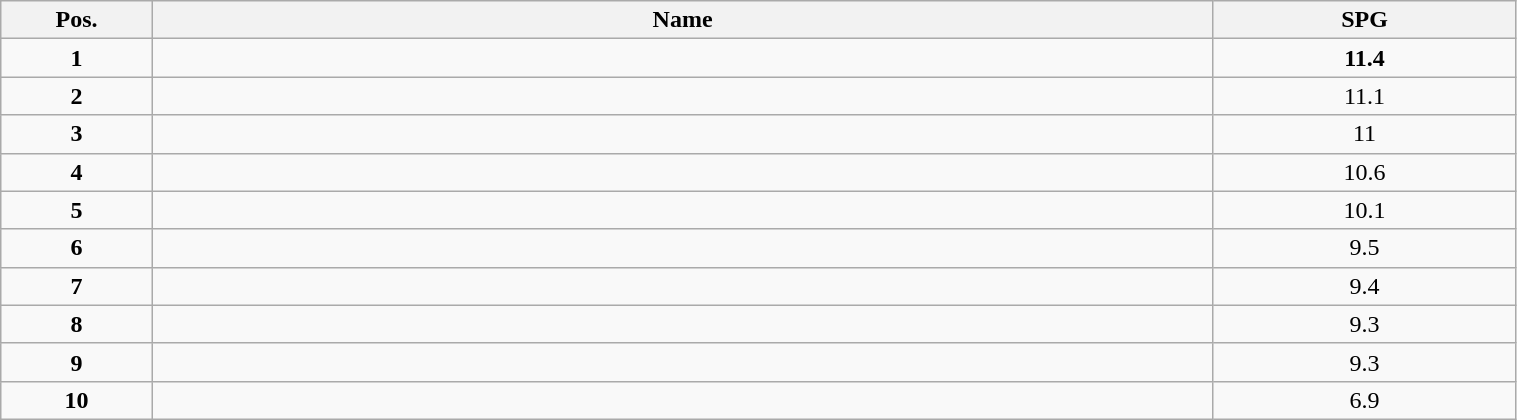<table class="wikitable" style="width:80%;">
<tr>
<th style="width:10%;">Pos.</th>
<th style="width:70%;">Name</th>
<th style="width:20%;">SPG</th>
</tr>
<tr>
<td align=center><strong>1</strong></td>
<td><strong></strong></td>
<td align=center><strong>11.4</strong></td>
</tr>
<tr>
<td align=center><strong>2</strong></td>
<td></td>
<td align=center>11.1</td>
</tr>
<tr>
<td align=center><strong>3</strong></td>
<td></td>
<td align=center>11</td>
</tr>
<tr>
<td align=center><strong>4</strong></td>
<td></td>
<td align=center>10.6</td>
</tr>
<tr>
<td align=center><strong>5</strong></td>
<td></td>
<td align=center>10.1</td>
</tr>
<tr>
<td align=center><strong>6</strong></td>
<td></td>
<td align=center>9.5</td>
</tr>
<tr>
<td align=center><strong>7</strong></td>
<td></td>
<td align=center>9.4</td>
</tr>
<tr>
<td align=center><strong>8</strong></td>
<td></td>
<td align=center>9.3</td>
</tr>
<tr>
<td align=center><strong>9</strong></td>
<td></td>
<td align=center>9.3</td>
</tr>
<tr>
<td align=center><strong>10</strong></td>
<td></td>
<td align=center>6.9</td>
</tr>
</table>
